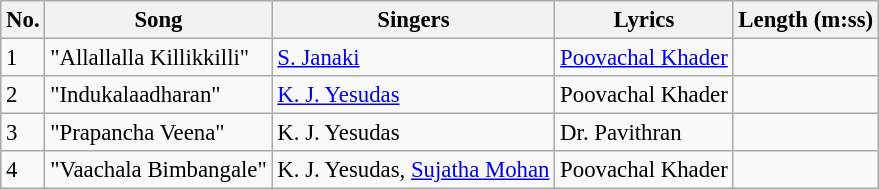<table class="wikitable" style="font-size:95%;">
<tr>
<th>No.</th>
<th>Song</th>
<th>Singers</th>
<th>Lyrics</th>
<th>Length (m:ss)</th>
</tr>
<tr>
<td>1</td>
<td>"Allallalla Killikkilli"</td>
<td><a href='#'>S. Janaki</a></td>
<td><a href='#'>Poovachal Khader</a></td>
<td></td>
</tr>
<tr>
<td>2</td>
<td>"Indukalaadharan"</td>
<td><a href='#'>K. J. Yesudas</a></td>
<td>Poovachal Khader</td>
<td></td>
</tr>
<tr>
<td>3</td>
<td>"Prapancha Veena"</td>
<td>K. J. Yesudas</td>
<td>Dr. Pavithran</td>
<td></td>
</tr>
<tr>
<td>4</td>
<td>"Vaachala Bimbangale"</td>
<td>K. J. Yesudas, <a href='#'>Sujatha Mohan</a></td>
<td>Poovachal Khader</td>
<td></td>
</tr>
</table>
